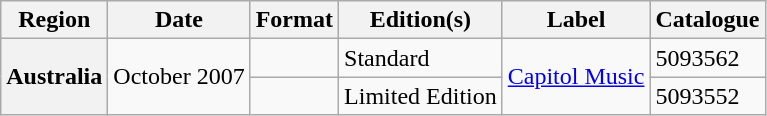<table class="wikitable plainrowheaders">
<tr>
<th scope="col">Region</th>
<th scope="col">Date</th>
<th scope="col">Format</th>
<th scope="col">Edition(s)</th>
<th scope="col">Label</th>
<th scope="col">Catalogue</th>
</tr>
<tr>
<th scope="row" rowspan="2">Australia</th>
<td rowspan="2">October 2007</td>
<td></td>
<td>Standard</td>
<td rowspan="2"><a href='#'>Capitol Music</a></td>
<td>5093562</td>
</tr>
<tr>
<td></td>
<td>Limited Edition</td>
<td>5093552</td>
</tr>
</table>
